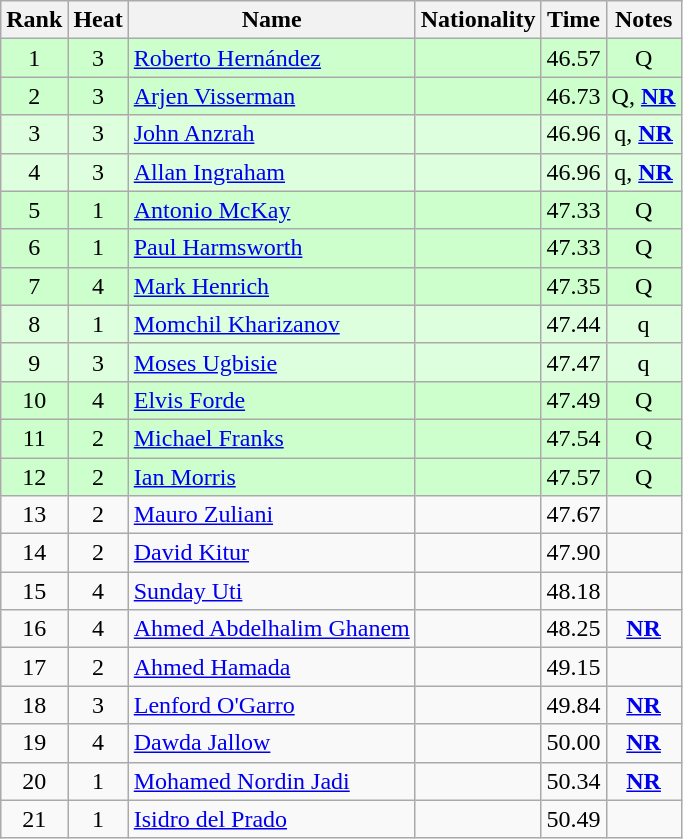<table class="wikitable sortable" style="text-align:center">
<tr>
<th>Rank</th>
<th>Heat</th>
<th>Name</th>
<th>Nationality</th>
<th>Time</th>
<th>Notes</th>
</tr>
<tr bgcolor=ccffcc>
<td>1</td>
<td>3</td>
<td align="left"><a href='#'>Roberto Hernández</a></td>
<td align=left></td>
<td>46.57</td>
<td>Q</td>
</tr>
<tr bgcolor=ccffcc>
<td>2</td>
<td>3</td>
<td align="left"><a href='#'>Arjen Visserman</a></td>
<td align=left></td>
<td>46.73</td>
<td>Q, <strong><a href='#'>NR</a></strong></td>
</tr>
<tr bgcolor=ddffdd>
<td>3</td>
<td>3</td>
<td align="left"><a href='#'>John Anzrah</a></td>
<td align=left></td>
<td>46.96</td>
<td>q, <strong><a href='#'>NR</a></strong></td>
</tr>
<tr bgcolor=ddffdd>
<td>4</td>
<td>3</td>
<td align="left"><a href='#'>Allan Ingraham</a></td>
<td align=left></td>
<td>46.96</td>
<td>q, <strong><a href='#'>NR</a></strong></td>
</tr>
<tr bgcolor=ccffcc>
<td>5</td>
<td>1</td>
<td align="left"><a href='#'>Antonio McKay</a></td>
<td align=left></td>
<td>47.33</td>
<td>Q</td>
</tr>
<tr bgcolor=ccffcc>
<td>6</td>
<td>1</td>
<td align="left"><a href='#'>Paul Harmsworth</a></td>
<td align=left></td>
<td>47.33</td>
<td>Q</td>
</tr>
<tr bgcolor=ccffcc>
<td>7</td>
<td>4</td>
<td align="left"><a href='#'>Mark Henrich</a></td>
<td align=left></td>
<td>47.35</td>
<td>Q</td>
</tr>
<tr bgcolor=ddffdd>
<td>8</td>
<td>1</td>
<td align="left"><a href='#'>Momchil Kharizanov</a></td>
<td align=left></td>
<td>47.44</td>
<td>q</td>
</tr>
<tr bgcolor=ddffdd>
<td>9</td>
<td>3</td>
<td align="left"><a href='#'>Moses Ugbisie</a></td>
<td align=left></td>
<td>47.47</td>
<td>q</td>
</tr>
<tr bgcolor=ccffcc>
<td>10</td>
<td>4</td>
<td align="left"><a href='#'>Elvis Forde</a></td>
<td align=left></td>
<td>47.49</td>
<td>Q</td>
</tr>
<tr bgcolor=ccffcc>
<td>11</td>
<td>2</td>
<td align="left"><a href='#'>Michael Franks</a></td>
<td align=left></td>
<td>47.54</td>
<td>Q</td>
</tr>
<tr bgcolor=ccffcc>
<td>12</td>
<td>2</td>
<td align="left"><a href='#'>Ian Morris</a></td>
<td align=left></td>
<td>47.57</td>
<td>Q</td>
</tr>
<tr>
<td>13</td>
<td>2</td>
<td align="left"><a href='#'>Mauro Zuliani</a></td>
<td align=left></td>
<td>47.67</td>
<td></td>
</tr>
<tr>
<td>14</td>
<td>2</td>
<td align="left"><a href='#'>David Kitur</a></td>
<td align=left></td>
<td>47.90</td>
<td></td>
</tr>
<tr>
<td>15</td>
<td>4</td>
<td align="left"><a href='#'>Sunday Uti</a></td>
<td align=left></td>
<td>48.18</td>
<td></td>
</tr>
<tr>
<td>16</td>
<td>4</td>
<td align="left"><a href='#'>Ahmed Abdelhalim Ghanem</a></td>
<td align=left></td>
<td>48.25</td>
<td><strong><a href='#'>NR</a></strong></td>
</tr>
<tr>
<td>17</td>
<td>2</td>
<td align="left"><a href='#'>Ahmed Hamada</a></td>
<td align=left></td>
<td>49.15</td>
<td></td>
</tr>
<tr>
<td>18</td>
<td>3</td>
<td align="left"><a href='#'>Lenford O'Garro</a></td>
<td align=left></td>
<td>49.84</td>
<td><strong><a href='#'>NR</a></strong></td>
</tr>
<tr>
<td>19</td>
<td>4</td>
<td align="left"><a href='#'>Dawda Jallow</a></td>
<td align=left></td>
<td>50.00</td>
<td><strong><a href='#'>NR</a></strong></td>
</tr>
<tr>
<td>20</td>
<td>1</td>
<td align="left"><a href='#'>Mohamed Nordin Jadi</a></td>
<td align=left></td>
<td>50.34</td>
<td><strong><a href='#'>NR</a></strong></td>
</tr>
<tr>
<td>21</td>
<td>1</td>
<td align="left"><a href='#'>Isidro del Prado</a></td>
<td align=left></td>
<td>50.49</td>
<td></td>
</tr>
</table>
